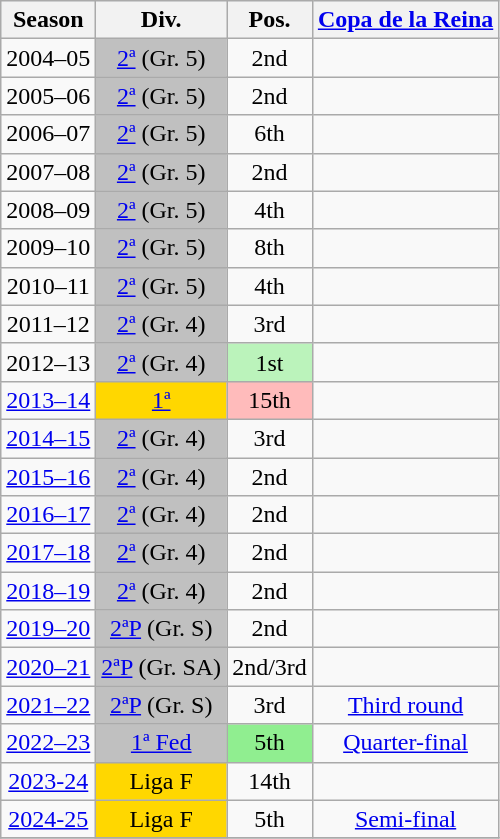<table class="wikitable" style="text-align:center">
<tr style="background:#f0f6fa;">
<th>Season</th>
<th>Div.</th>
<th>Pos.</th>
<th><a href='#'>Copa de la Reina</a></th>
</tr>
<tr>
<td>2004–05</td>
<td bgcolor=silver><a href='#'>2ª</a> (Gr. 5)</td>
<td>2nd</td>
<td></td>
</tr>
<tr>
<td>2005–06</td>
<td bgcolor=silver><a href='#'>2ª</a> (Gr. 5)</td>
<td>2nd</td>
<td></td>
</tr>
<tr>
<td>2006–07</td>
<td bgcolor=silver><a href='#'>2ª</a> (Gr. 5)</td>
<td>6th</td>
<td></td>
</tr>
<tr>
<td>2007–08</td>
<td bgcolor=silver><a href='#'>2ª</a> (Gr. 5)</td>
<td>2nd</td>
<td></td>
</tr>
<tr>
<td>2008–09</td>
<td bgcolor=silver><a href='#'>2ª</a> (Gr. 5)</td>
<td>4th</td>
<td></td>
</tr>
<tr>
<td>2009–10</td>
<td bgcolor=silver><a href='#'>2ª</a> (Gr. 5)</td>
<td>8th</td>
<td></td>
</tr>
<tr>
<td>2010–11</td>
<td bgcolor=silver><a href='#'>2ª</a> (Gr. 5)</td>
<td>4th</td>
<td></td>
</tr>
<tr>
<td>2011–12</td>
<td bgcolor=silver><a href='#'>2ª</a> (Gr. 4)</td>
<td>3rd</td>
<td></td>
</tr>
<tr>
<td>2012–13</td>
<td bgcolor=silver><a href='#'>2ª</a> (Gr. 4)</td>
<td bgcolor=#BBF3BB>1st</td>
<td></td>
</tr>
<tr>
<td><a href='#'>2013–14</a></td>
<td bgcolor=gold><a href='#'>1ª</a></td>
<td bgcolor=#FFBBBB>15th</td>
<td></td>
</tr>
<tr>
<td><a href='#'>2014–15</a></td>
<td bgcolor=silver><a href='#'>2ª</a> (Gr. 4)</td>
<td>3rd</td>
<td></td>
</tr>
<tr>
<td><a href='#'>2015–16</a></td>
<td bgcolor=silver><a href='#'>2ª</a> (Gr. 4)</td>
<td>2nd</td>
<td></td>
</tr>
<tr>
<td><a href='#'>2016–17</a></td>
<td bgcolor=silver><a href='#'>2ª</a> (Gr. 4)</td>
<td>2nd</td>
<td></td>
</tr>
<tr>
<td><a href='#'>2017–18</a></td>
<td bgcolor=silver><a href='#'>2ª</a> (Gr. 4)</td>
<td>2nd</td>
<td></td>
</tr>
<tr>
<td><a href='#'>2018–19</a></td>
<td style="background:silver;"><a href='#'>2ª</a> (Gr. 4)</td>
<td>2nd</td>
<td></td>
</tr>
<tr>
<td><a href='#'>2019–20</a></td>
<td style="background:silver;"><a href='#'>2ªP</a> (Gr. S)</td>
<td>2nd</td>
<td></td>
</tr>
<tr>
<td><a href='#'>2020–21</a></td>
<td style="background:silver;"><a href='#'>2ªP</a> (Gr. SA)</td>
<td>2nd/3rd</td>
<td></td>
</tr>
<tr>
<td><a href='#'>2021–22</a></td>
<td style="background:silver;"><a href='#'>2ªP</a> (Gr. S)</td>
<td>3rd</td>
<td><a href='#'>Third round</a></td>
</tr>
<tr>
<td><a href='#'>2022–23</a></td>
<td style="background:silver;"><a href='#'>1ª Fed</a></td>
<td style="background:lightgreen;">5th</td>
<td><a href='#'>Quarter-final</a></td>
</tr>
<tr>
<td><a href='#'>2023-24</a></td>
<td bgcolor=gold>Liga F</td>
<td>14th</td>
<td></td>
</tr>
<tr>
<td><a href='#'>2024-25</a></td>
<td bgcolor=gold>Liga F</td>
<td>5th</td>
<td><a href='#'>Semi-final</a></td>
</tr>
<tr>
</tr>
</table>
